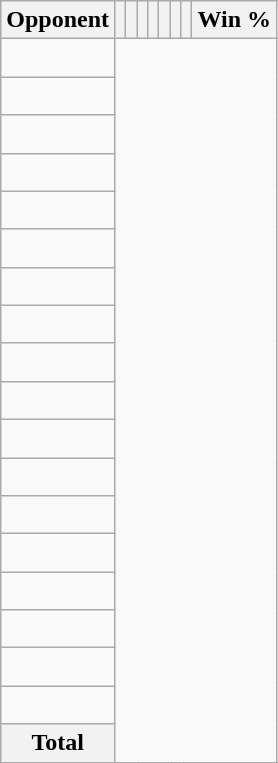<table class="wikitable sortable collapsible collapsed" style="text-align: center;">
<tr>
<th>Opponent</th>
<th></th>
<th></th>
<th></th>
<th></th>
<th></th>
<th></th>
<th></th>
<th>Win %</th>
</tr>
<tr>
<td align="left"><br></td>
</tr>
<tr>
<td align="left"><br></td>
</tr>
<tr>
<td align="left"><br></td>
</tr>
<tr>
<td align="left"><br></td>
</tr>
<tr>
<td align="left"><br></td>
</tr>
<tr>
<td align="left"><br></td>
</tr>
<tr>
<td align="left"><br></td>
</tr>
<tr>
<td align="left"><br></td>
</tr>
<tr>
<td align="left"><br></td>
</tr>
<tr>
<td align="left"><br></td>
</tr>
<tr>
<td align="left"><br></td>
</tr>
<tr>
<td align="left"><br></td>
</tr>
<tr>
<td align="left"><br></td>
</tr>
<tr>
<td align="left"><br></td>
</tr>
<tr>
<td align="left"><br></td>
</tr>
<tr>
<td align="left"><br></td>
</tr>
<tr>
<td align="left"><br></td>
</tr>
<tr>
<td align="left"><br></td>
</tr>
<tr class="sortbottom">
<th>Total<br></th>
</tr>
</table>
